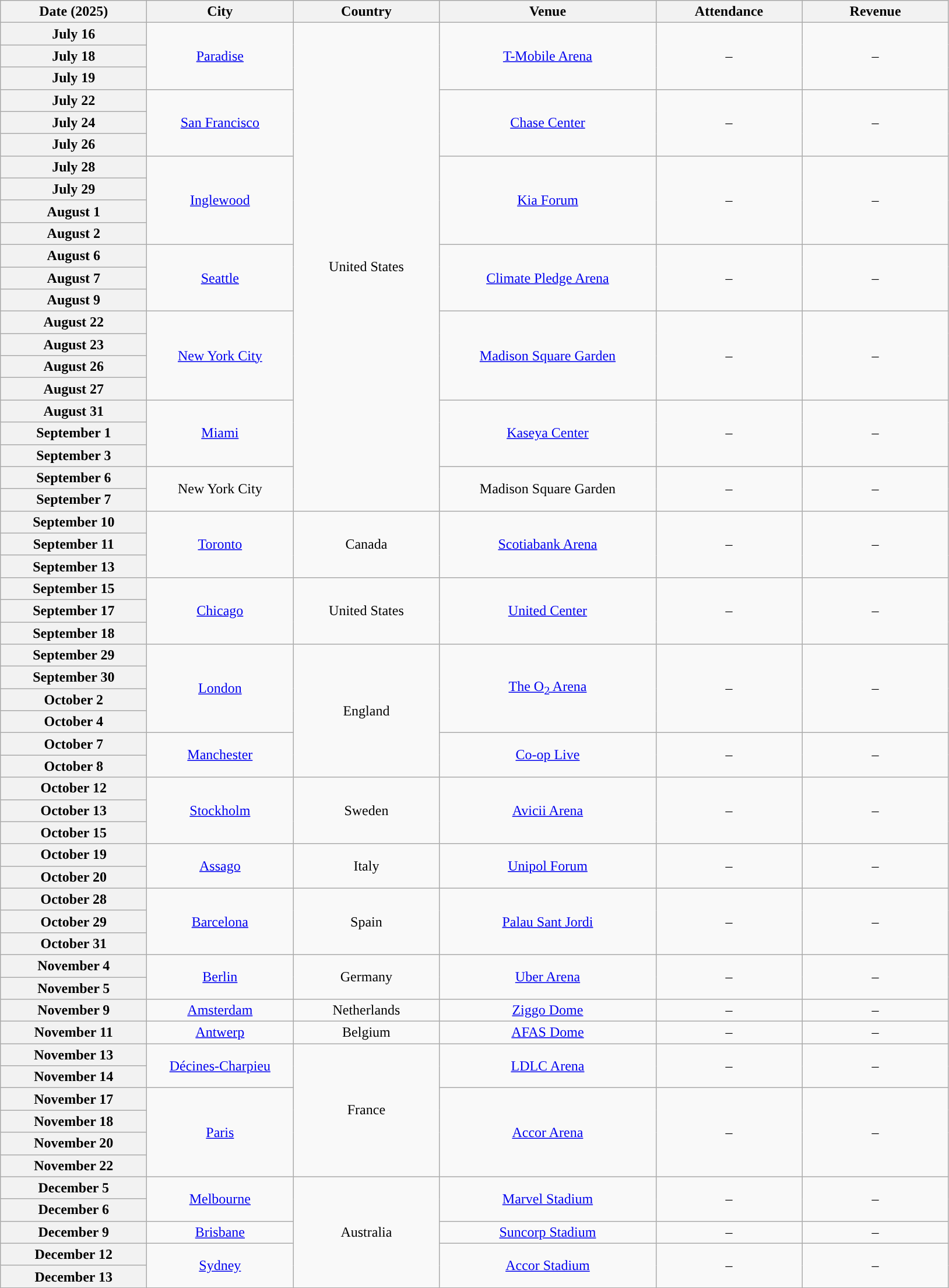<table class="wikitable plainrowheaders" style="text-align:center;">
<tr>
<th scope="col" style="width:10em;">Date (2025)</th>
<th scope="col" style="width:10em;">City</th>
<th scope="col" style="width:10em;">Country</th>
<th scope="col" style="width:15em;">Venue</th>
<th scope="col" style="width:10em;">Attendance</th>
<th scope="col" style="width:10em;">Revenue</th>
</tr>
<tr>
<th scope="row" style="text-align:center;">July 16</th>
<td rowspan="3"><a href='#'>Paradise</a></td>
<td rowspan="22">United States</td>
<td rowspan="3"><a href='#'>T-Mobile Arena</a></td>
<td rowspan="3">–</td>
<td rowspan="3">–</td>
</tr>
<tr>
<th scope="row" style="text-align:center;">July 18</th>
</tr>
<tr>
<th scope="row" style="text-align:center;">July 19</th>
</tr>
<tr>
<th scope="row" style="text-align:center;">July 22</th>
<td rowspan="3"><a href='#'>San Francisco</a></td>
<td rowspan="3"><a href='#'>Chase Center</a></td>
<td rowspan="3">–</td>
<td rowspan="3">–</td>
</tr>
<tr>
<th scope="row" style="text-align:center;">July 24</th>
</tr>
<tr>
<th scope="row" style="text-align:center;">July 26</th>
</tr>
<tr>
<th scope="row" style="text-align:center;">July 28</th>
<td rowspan="4"><a href='#'>Inglewood</a></td>
<td rowspan="4"><a href='#'>Kia Forum</a></td>
<td rowspan="4">–</td>
<td rowspan="4">–</td>
</tr>
<tr>
<th scope="row" style="text-align:center;">July 29</th>
</tr>
<tr>
<th scope="row" style="text-align:center;">August 1</th>
</tr>
<tr>
<th scope="row" style="text-align:center;">August 2</th>
</tr>
<tr>
<th scope="row" style="text-align:center;">August 6</th>
<td rowspan="3"><a href='#'>Seattle</a></td>
<td rowspan="3"><a href='#'>Climate Pledge Arena</a></td>
<td rowspan="3">–</td>
<td rowspan="3">–</td>
</tr>
<tr>
<th scope="row" style="text-align:center;">August 7</th>
</tr>
<tr>
<th scope="row" style="text-align:center;">August 9</th>
</tr>
<tr>
<th scope="row" style="text-align:center;">August 22</th>
<td rowspan="4"><a href='#'>New York City</a></td>
<td rowspan="4"><a href='#'>Madison Square Garden</a></td>
<td rowspan="4">–</td>
<td rowspan="4">–</td>
</tr>
<tr>
<th scope="row" style="text-align:center;">August 23</th>
</tr>
<tr>
<th scope="row" style="text-align:center;">August 26</th>
</tr>
<tr>
<th scope="row" style="text-align:center;">August 27</th>
</tr>
<tr>
<th scope="row" style="text-align:center;">August 31</th>
<td rowspan="3"><a href='#'>Miami</a></td>
<td rowspan="3"><a href='#'>Kaseya Center</a></td>
<td rowspan="3">–</td>
<td rowspan="3">–</td>
</tr>
<tr>
<th scope="row" style="text-align:center;">September 1</th>
</tr>
<tr>
<th scope="row" style="text-align:center;">September 3</th>
</tr>
<tr>
<th scope="row" style="text-align:center;">September 6</th>
<td rowspan="2">New York City</td>
<td rowspan="2">Madison Square Garden</td>
<td rowspan="2">–</td>
<td rowspan="2">–</td>
</tr>
<tr>
<th scope="row" style="text-align:center;">September 7</th>
</tr>
<tr>
<th scope="row" style="text-align:center;">September 10</th>
<td rowspan="3"><a href='#'>Toronto</a></td>
<td rowspan="3">Canada</td>
<td rowspan="3"><a href='#'>Scotiabank Arena</a></td>
<td rowspan="3">–</td>
<td rowspan="3">–</td>
</tr>
<tr>
<th scope="row" style="text-align:center;">September 11</th>
</tr>
<tr>
<th scope="row" style="text-align:center;">September 13</th>
</tr>
<tr>
<th scope="row" style="text-align:center;">September 15</th>
<td rowspan="3"><a href='#'>Chicago</a></td>
<td rowspan="3">United States</td>
<td rowspan="3"><a href='#'>United Center</a></td>
<td rowspan="3">–</td>
<td rowspan="3">–</td>
</tr>
<tr>
<th scope="row" style="text-align:center;">September 17</th>
</tr>
<tr>
<th scope="row" style="text-align:center;">September 18</th>
</tr>
<tr>
<th scope="row" style="text-align:center;">September 29</th>
<td rowspan="4"><a href='#'>London</a></td>
<td rowspan="6">England</td>
<td rowspan="4"><a href='#'>The O<sub>2</sub> Arena</a></td>
<td rowspan="4">–</td>
<td rowspan="4">–</td>
</tr>
<tr>
<th scope="row" style="text-align:center;">September 30</th>
</tr>
<tr>
<th scope="row" style="text-align:center;">October 2</th>
</tr>
<tr>
<th scope="row" style="text-align:center;">October 4</th>
</tr>
<tr>
<th scope="row" style="text-align:center;">October 7</th>
<td rowspan="2"><a href='#'>Manchester</a></td>
<td rowspan="2"><a href='#'>Co-op Live</a></td>
<td rowspan="2">–</td>
<td rowspan="2">–</td>
</tr>
<tr>
<th scope="row" style="text-align:center;">October 8</th>
</tr>
<tr>
<th scope="row" style="text-align:center;">October 12</th>
<td rowspan="3"><a href='#'>Stockholm</a></td>
<td rowspan="3">Sweden</td>
<td rowspan="3"><a href='#'>Avicii Arena</a></td>
<td rowspan="3">–</td>
<td rowspan="3">–</td>
</tr>
<tr>
<th scope="row" style="text-align:center;">October 13</th>
</tr>
<tr>
<th scope="row" style="text-align:center;">October 15</th>
</tr>
<tr>
<th scope="row" style="text-align:center;">October 19</th>
<td rowspan="2"><a href='#'>Assago</a></td>
<td rowspan="2">Italy</td>
<td rowspan="2"><a href='#'>Unipol Forum</a></td>
<td rowspan="2">–</td>
<td rowspan="2">–</td>
</tr>
<tr>
<th scope="row" style="text-align:center;">October 20</th>
</tr>
<tr>
<th scope="row" style="text-align:center;">October 28</th>
<td rowspan="3"><a href='#'>Barcelona</a></td>
<td rowspan="3">Spain</td>
<td rowspan="3"><a href='#'>Palau Sant Jordi</a></td>
<td rowspan="3">–</td>
<td rowspan="3">–</td>
</tr>
<tr>
<th scope="row" style="text-align:center;">October 29</th>
</tr>
<tr>
<th scope="row" style="text-align:center;">October 31</th>
</tr>
<tr>
<th scope="row" style="text-align:center;">November 4</th>
<td rowspan="2"><a href='#'>Berlin</a></td>
<td rowspan="2">Germany</td>
<td rowspan="2"><a href='#'>Uber Arena</a></td>
<td rowspan="2">–</td>
<td rowspan="2">–</td>
</tr>
<tr>
<th scope="row" style="text-align:center;">November 5</th>
</tr>
<tr>
<th scope="row" style="text-align:center;">November 9</th>
<td><a href='#'>Amsterdam</a></td>
<td>Netherlands</td>
<td><a href='#'>Ziggo Dome</a></td>
<td>–</td>
<td>–</td>
</tr>
<tr>
<th scope="row" style="text-align:center;">November 11</th>
<td><a href='#'>Antwerp</a></td>
<td>Belgium</td>
<td><a href='#'>AFAS Dome</a></td>
<td>–</td>
<td>–</td>
</tr>
<tr>
<th scope="row" style="text-align:center;">November 13</th>
<td rowspan="2"><a href='#'>Décines-Charpieu</a></td>
<td rowspan="6">France</td>
<td rowspan="2"><a href='#'>LDLC Arena</a></td>
<td rowspan="2">–</td>
<td rowspan="2">–</td>
</tr>
<tr>
<th scope="row" style="text-align:center;">November 14</th>
</tr>
<tr>
<th scope="row" style="text-align:center;">November 17</th>
<td rowspan="4"><a href='#'>Paris</a></td>
<td rowspan="4"><a href='#'>Accor Arena</a></td>
<td rowspan="4">–</td>
<td rowspan="4">–</td>
</tr>
<tr>
<th scope="row" style="text-align:center;">November 18</th>
</tr>
<tr>
<th scope="row" style="text-align:center;">November 20</th>
</tr>
<tr>
<th scope="row" style="text-align:center;">November 22</th>
</tr>
<tr>
<th scope="row" style="text-align:center;">December 5</th>
<td rowspan="2"><a href='#'>Melbourne</a></td>
<td rowspan="5">Australia</td>
<td rowspan="2"><a href='#'>Marvel Stadium</a></td>
<td rowspan="2">–</td>
<td rowspan="2">–</td>
</tr>
<tr>
<th scope="row" style="text-align:center;">December 6</th>
</tr>
<tr>
<th scope="row" style="text-align:center;">December 9</th>
<td><a href='#'>Brisbane</a></td>
<td><a href='#'>Suncorp Stadium</a></td>
<td>–</td>
<td>–</td>
</tr>
<tr>
<th scope="row" style="text-align:center;">December 12</th>
<td rowspan="2"><a href='#'>Sydney</a></td>
<td rowspan="2"><a href='#'>Accor Stadium</a></td>
<td rowspan="2">–</td>
<td rowspan="2">–</td>
</tr>
<tr>
<th scope="row" style="text-align:center;">December 13</th>
</tr>
</table>
